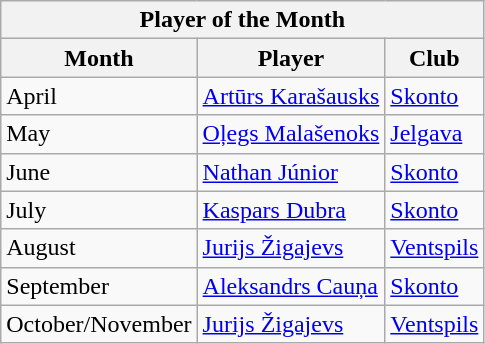<table class="wikitable">
<tr>
<th colspan="3">Player of the Month</th>
</tr>
<tr>
<th>Month</th>
<th>Player</th>
<th>Club</th>
</tr>
<tr>
<td>April</td>
<td> <a href='#'>Artūrs Karašausks</a></td>
<td><a href='#'>Skonto</a></td>
</tr>
<tr>
<td>May</td>
<td> <a href='#'>Oļegs Malašenoks</a></td>
<td><a href='#'>Jelgava</a></td>
</tr>
<tr>
<td>June</td>
<td> <a href='#'>Nathan Júnior</a></td>
<td><a href='#'>Skonto</a></td>
</tr>
<tr>
<td>July</td>
<td> <a href='#'>Kaspars Dubra</a></td>
<td><a href='#'>Skonto</a></td>
</tr>
<tr>
<td>August</td>
<td> <a href='#'>Jurijs Žigajevs</a></td>
<td><a href='#'>Ventspils</a></td>
</tr>
<tr>
<td>September</td>
<td> <a href='#'>Aleksandrs Cauņa</a></td>
<td><a href='#'>Skonto</a></td>
</tr>
<tr>
<td>October/November</td>
<td> <a href='#'>Jurijs Žigajevs</a></td>
<td><a href='#'>Ventspils</a></td>
</tr>
</table>
